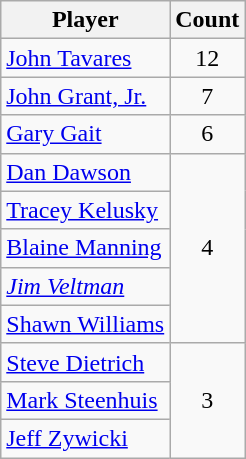<table class="wikitable">
<tr>
<th>Player</th>
<th>Count</th>
</tr>
<tr>
<td><a href='#'>John Tavares</a></td>
<td align="center">12</td>
</tr>
<tr>
<td><a href='#'>John Grant, Jr.</a></td>
<td align="center">7</td>
</tr>
<tr>
<td><a href='#'>Gary Gait</a></td>
<td align="center">6</td>
</tr>
<tr>
<td><a href='#'>Dan Dawson</a></td>
<td align="center" rowspan="5">4</td>
</tr>
<tr>
<td><a href='#'>Tracey Kelusky</a></td>
</tr>
<tr>
<td><a href='#'>Blaine Manning</a></td>
</tr>
<tr>
<td><em><a href='#'>Jim Veltman</a></em></td>
</tr>
<tr>
<td><a href='#'>Shawn Williams</a></td>
</tr>
<tr>
<td><a href='#'>Steve Dietrich</a></td>
<td align="center" rowspan="3">3</td>
</tr>
<tr>
<td><a href='#'>Mark Steenhuis</a></td>
</tr>
<tr>
<td><a href='#'>Jeff Zywicki</a></td>
</tr>
</table>
